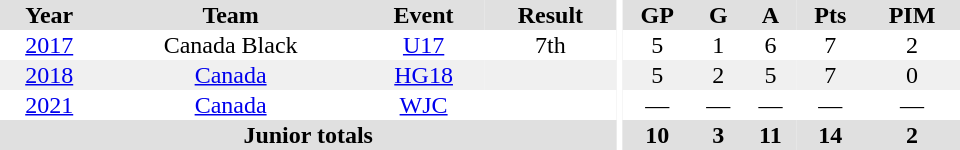<table border="0" cellpadding="1" cellspacing="0" ID="Table3" style="text-align:center; width:40em;">
<tr bgcolor="#e0e0e0">
<th>Year</th>
<th>Team</th>
<th>Event</th>
<th>Result</th>
<th rowspan="99" bgcolor="#ffffff"></th>
<th>GP</th>
<th>G</th>
<th>A</th>
<th>Pts</th>
<th>PIM</th>
</tr>
<tr>
<td><a href='#'>2017</a></td>
<td>Canada Black</td>
<td><a href='#'>U17</a></td>
<td>7th</td>
<td>5</td>
<td>1</td>
<td>6</td>
<td>7</td>
<td>2</td>
</tr>
<tr bgcolor="#f0f0f0">
<td><a href='#'>2018</a></td>
<td><a href='#'>Canada</a></td>
<td><a href='#'>HG18</a></td>
<td></td>
<td>5</td>
<td>2</td>
<td>5</td>
<td>7</td>
<td>0</td>
</tr>
<tr>
<td><a href='#'>2021</a></td>
<td><a href='#'>Canada</a></td>
<td><a href='#'>WJC</a></td>
<td></td>
<td>—</td>
<td>—</td>
<td>—</td>
<td>—</td>
<td>—</td>
</tr>
<tr bgcolor="#e0e0e0">
<th colspan="4">Junior totals</th>
<th>10</th>
<th>3</th>
<th>11</th>
<th>14</th>
<th>2</th>
</tr>
</table>
